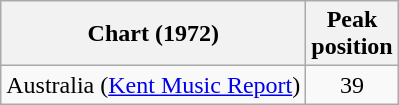<table class="wikitable">
<tr>
<th>Chart (1972)</th>
<th>Peak<br>position</th>
</tr>
<tr>
<td>Australia (<a href='#'>Kent Music Report</a>)</td>
<td style="text-align:center;">39</td>
</tr>
</table>
